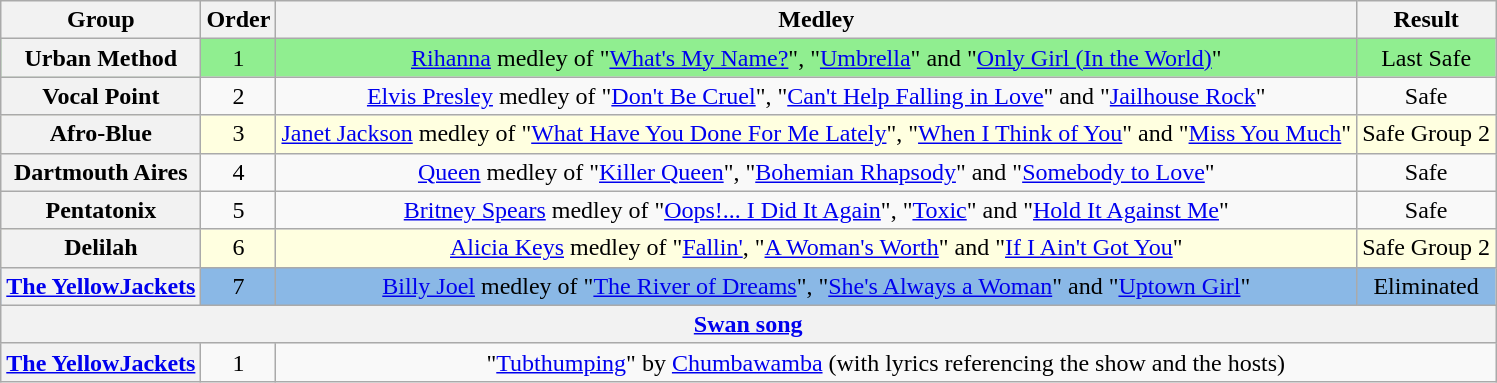<table class="wikitable plainrowheaders" style="text-align:center;">
<tr>
<th scope="col">Group</th>
<th scope="col">Order</th>
<th scope="col">Medley</th>
<th scope="col">Result</th>
</tr>
<tr style="background:lightgreen;">
<th scope="row">Urban Method</th>
<td>1</td>
<td><a href='#'>Rihanna</a> medley of "<a href='#'>What's My Name?</a>", "<a href='#'>Umbrella</a>" and "<a href='#'>Only Girl (In the World)</a>"</td>
<td>Last Safe</td>
</tr>
<tr>
<th scope="row">Vocal Point</th>
<td>2</td>
<td><a href='#'>Elvis Presley</a> medley of "<a href='#'>Don't Be Cruel</a>", "<a href='#'>Can't Help Falling in Love</a>" and "<a href='#'>Jailhouse Rock</a>"</td>
<td>Safe</td>
</tr>
<tr style="background:lightyellow;">
<th scope="row">Afro-Blue</th>
<td>3</td>
<td><a href='#'>Janet Jackson</a> medley of "<a href='#'>What Have You Done For Me Lately</a>", "<a href='#'>When I Think of You</a>" and "<a href='#'>Miss You Much</a>"</td>
<td>Safe Group 2</td>
</tr>
<tr>
<th scope="row">Dartmouth Aires</th>
<td>4</td>
<td><a href='#'>Queen</a> medley of "<a href='#'>Killer Queen</a>", "<a href='#'>Bohemian Rhapsody</a>" and "<a href='#'>Somebody to Love</a>"</td>
<td>Safe</td>
</tr>
<tr>
<th scope="row">Pentatonix</th>
<td>5</td>
<td><a href='#'>Britney Spears</a> medley of "<a href='#'>Oops!... I Did It Again</a>", "<a href='#'>Toxic</a>" and "<a href='#'>Hold It Against Me</a>"</td>
<td>Safe</td>
</tr>
<tr style="background:lightyellow;">
<th scope="row">Delilah</th>
<td>6</td>
<td><a href='#'>Alicia Keys</a> medley of "<a href='#'>Fallin'</a>, "<a href='#'>A Woman's Worth</a>" and "<a href='#'>If I Ain't Got You</a>"</td>
<td>Safe Group 2</td>
</tr>
<tr style="background:#8ab8e6;">
<th scope="row"><a href='#'>The YellowJackets</a></th>
<td>7</td>
<td><a href='#'>Billy Joel</a> medley of "<a href='#'>The River of Dreams</a>", "<a href='#'>She's Always a Woman</a>" and "<a href='#'>Uptown Girl</a>"</td>
<td>Eliminated</td>
</tr>
<tr>
<th scope="col" colspan="6"><a href='#'>Swan song</a></th>
</tr>
<tr>
<th scope="row"><a href='#'>The YellowJackets</a></th>
<td>1</td>
<td colspan="4">"<a href='#'>Tubthumping</a>" by <a href='#'>Chumbawamba</a> (with lyrics referencing the show and the hosts)</td>
</tr>
</table>
